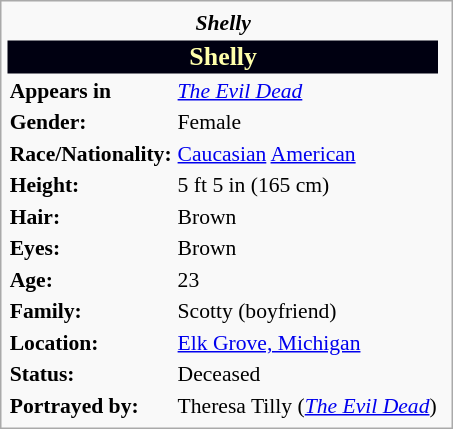<table class="infobox" style="width: 21em; font-size: 90%; text-align: left">
<tr>
<th colspan="2" style="text-align:center;"><em>Shelly</em></th>
</tr>
<tr>
<th colspan="2" style="text-align:center; font-size: larger; background-color: #001; color: #ffa;">Shelly</th>
<td></td>
</tr>
<tr>
<th>Appears in</th>
<td><em><a href='#'>The Evil Dead</a></em></td>
</tr>
<tr>
<th>Gender:</th>
<td>Female</td>
</tr>
<tr>
<th>Race/Nationality:</th>
<td><a href='#'>Caucasian</a> <a href='#'>American</a></td>
</tr>
<tr>
<th>Height:</th>
<td>5 ft 5 in (165 cm)</td>
</tr>
<tr>
<th>Hair:</th>
<td>Brown</td>
</tr>
<tr>
<th>Eyes:</th>
<td>Brown</td>
</tr>
<tr>
<th>Age:</th>
<td>23</td>
</tr>
<tr>
<th>Family:</th>
<td>Scotty (boyfriend)</td>
</tr>
<tr>
<th>Location:</th>
<td><a href='#'>Elk Grove, Michigan</a></td>
</tr>
<tr>
<th>Status:</th>
<td>Deceased</td>
</tr>
<tr>
<th>Portrayed by:</th>
<td>Theresa Tilly (<em><a href='#'>The Evil Dead</a></em>)</td>
</tr>
</table>
